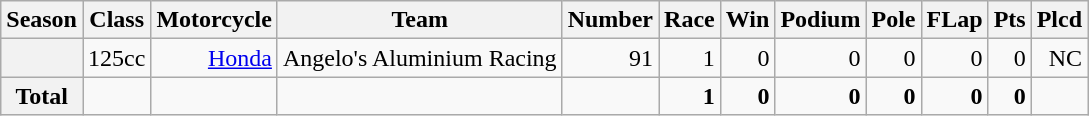<table class="wikitable">
<tr>
<th>Season</th>
<th>Class</th>
<th>Motorcycle</th>
<th>Team</th>
<th>Number</th>
<th>Race</th>
<th>Win</th>
<th>Podium</th>
<th>Pole</th>
<th>FLap</th>
<th>Pts</th>
<th>Plcd</th>
</tr>
<tr align="right">
<th></th>
<td>125cc</td>
<td><a href='#'>Honda</a></td>
<td>Angelo's Aluminium Racing</td>
<td>91</td>
<td>1</td>
<td>0</td>
<td>0</td>
<td>0</td>
<td>0</td>
<td>0</td>
<td>NC</td>
</tr>
<tr align="right">
<th>Total</th>
<td></td>
<td></td>
<td></td>
<td></td>
<td><strong>1</strong></td>
<td><strong>0</strong></td>
<td><strong>0</strong></td>
<td><strong>0</strong></td>
<td><strong>0</strong></td>
<td><strong>0</strong></td>
<td></td>
</tr>
</table>
